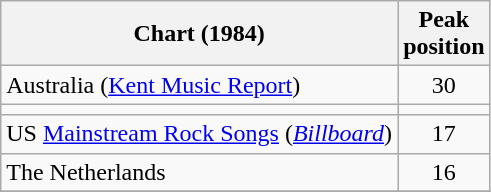<table class="wikitable sortable">
<tr>
<th>Chart (1984)</th>
<th>Peak<br>position</th>
</tr>
<tr>
<td>Australia (<a href='#'>Kent Music Report</a>)</td>
<td style="text-align:center;">30</td>
</tr>
<tr>
<td></td>
</tr>
<tr>
<td>US <a href='#'>Mainstream Rock Songs</a>  (<em><a href='#'>Billboard</a></em>)</td>
<td style="text-align:center;">17</td>
</tr>
<tr>
<td>The Netherlands </td>
<td style="text-align:center;">16</td>
</tr>
<tr>
</tr>
</table>
